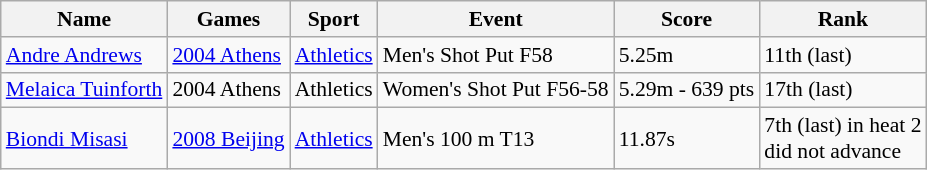<table class="wikitable sortable" style="font-size:90%">
<tr>
<th>Name</th>
<th>Games</th>
<th>Sport</th>
<th>Event</th>
<th>Score</th>
<th>Rank</th>
</tr>
<tr>
<td><a href='#'>Andre Andrews</a></td>
<td><a href='#'>2004 Athens</a></td>
<td><a href='#'>Athletics</a></td>
<td>Men's Shot Put F58</td>
<td>5.25m</td>
<td>11th (last)</td>
</tr>
<tr>
<td><a href='#'>Melaica Tuinforth</a></td>
<td>2004 Athens</td>
<td>Athletics</td>
<td>Women's Shot Put F56-58</td>
<td>5.29m - 639 pts</td>
<td>17th (last)</td>
</tr>
<tr>
<td><a href='#'>Biondi Misasi</a></td>
<td><a href='#'>2008 Beijing</a></td>
<td><a href='#'>Athletics</a></td>
<td>Men's 100 m T13</td>
<td>11.87s</td>
<td>7th (last) in heat 2<br>did not advance</td>
</tr>
</table>
